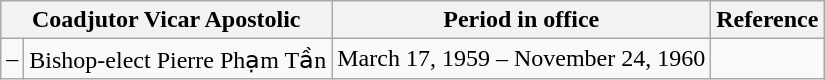<table class="wikitable">
<tr>
<th colspan="2">Coadjutor Vicar Apostolic</th>
<th>Period in office</th>
<th>Reference</th>
</tr>
<tr>
<td>–</td>
<td>Bishop-elect Pierre Phạm Tần</td>
<td>March 17, 1959 – November 24, 1960</td>
<td></td>
</tr>
</table>
